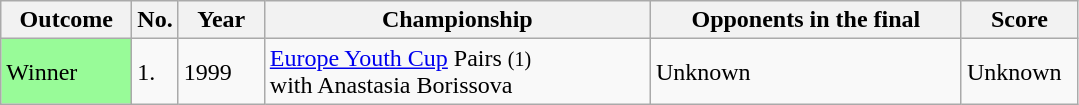<table class="sortable wikitable">
<tr>
<th style="width:80px;">Outcome</th>
<th style="width:20px;">No.</th>
<th style="width:50px;">Year</th>
<th style="width:250px;">Championship</th>
<th style="width:200px;">Opponents in the final</th>
<th style="width:70px;">Score</th>
</tr>
<tr style=>
<td style="background:#98FB98">Winner</td>
<td>1.</td>
<td>1999</td>
<td><a href='#'>Europe Youth Cup</a> Pairs <small>(1)</small><br>with  Anastasia Borissova</td>
<td>Unknown</td>
<td>Unknown</td>
</tr>
</table>
